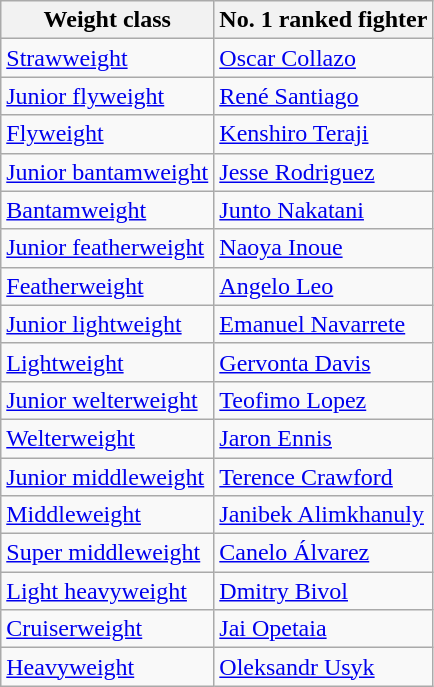<table class="wikitable">
<tr>
<th>Weight class</th>
<th>No. 1 ranked fighter</th>
</tr>
<tr align=left>
<td><a href='#'>Strawweight</a></td>
<td align=left><a href='#'>Oscar Collazo</a></td>
</tr>
<tr align=left>
<td><a href='#'>Junior flyweight</a></td>
<td align=left><a href='#'>René Santiago</a></td>
</tr>
<tr align=left>
<td><a href='#'>Flyweight</a></td>
<td align=left><a href='#'>Kenshiro Teraji</a></td>
</tr>
<tr align=left>
<td><a href='#'>Junior bantamweight</a></td>
<td align=left><a href='#'>Jesse Rodriguez</a></td>
</tr>
<tr align=left>
<td><a href='#'>Bantamweight</a></td>
<td align=left><a href='#'>Junto Nakatani</a></td>
</tr>
<tr align=left>
<td><a href='#'>Junior featherweight</a></td>
<td align=left><a href='#'>Naoya Inoue</a></td>
</tr>
<tr align=left>
<td><a href='#'>Featherweight</a></td>
<td align=left><a href='#'>Angelo Leo</a></td>
</tr>
<tr align=left>
<td><a href='#'>Junior lightweight</a></td>
<td align=left><a href='#'>Emanuel Navarrete</a></td>
</tr>
<tr align=left>
<td><a href='#'>Lightweight</a></td>
<td align=left><a href='#'>Gervonta Davis</a></td>
</tr>
<tr align=left>
<td><a href='#'>Junior welterweight</a></td>
<td align=left><a href='#'>Teofimo Lopez</a></td>
</tr>
<tr align=left>
<td><a href='#'>Welterweight</a></td>
<td align=left><a href='#'>Jaron Ennis</a></td>
</tr>
<tr align=left>
<td><a href='#'>Junior middleweight</a></td>
<td align=left><a href='#'>Terence Crawford</a></td>
</tr>
<tr align=left>
<td><a href='#'>Middleweight</a></td>
<td align=left><a href='#'>Janibek Alimkhanuly</a></td>
</tr>
<tr align=left>
<td><a href='#'>Super middleweight</a></td>
<td align=left><a href='#'>Canelo Álvarez</a></td>
</tr>
<tr align=left>
<td><a href='#'>Light heavyweight</a></td>
<td align=left><a href='#'>Dmitry Bivol</a></td>
</tr>
<tr align=left>
<td><a href='#'>Cruiserweight</a></td>
<td align=left><a href='#'>Jai Opetaia</a></td>
</tr>
<tr align=left>
<td><a href='#'>Heavyweight</a></td>
<td align=left><a href='#'>Oleksandr Usyk</a></td>
</tr>
</table>
